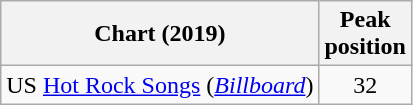<table class="wikitable sortable">
<tr>
<th>Chart (2019)</th>
<th>Peak<br>position</th>
</tr>
<tr>
<td>US <a href='#'>Hot Rock Songs</a> (<em><a href='#'>Billboard</a></em>)</td>
<td style="text-align:center;">32</td>
</tr>
</table>
